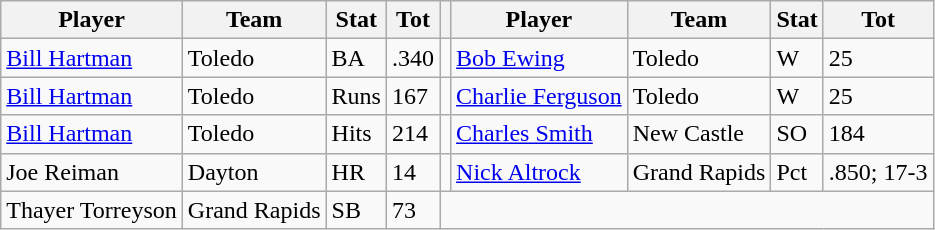<table class="wikitable">
<tr>
<th>Player</th>
<th>Team</th>
<th>Stat</th>
<th>Tot</th>
<th></th>
<th>Player</th>
<th>Team</th>
<th>Stat</th>
<th>Tot</th>
</tr>
<tr>
<td><a href='#'>Bill Hartman</a></td>
<td>Toledo</td>
<td>BA</td>
<td>.340</td>
<td></td>
<td><a href='#'>Bob Ewing</a></td>
<td>Toledo</td>
<td>W</td>
<td>25</td>
</tr>
<tr>
<td><a href='#'>Bill Hartman</a></td>
<td>Toledo</td>
<td>Runs</td>
<td>167</td>
<td></td>
<td><a href='#'>Charlie Ferguson</a></td>
<td>Toledo</td>
<td>W</td>
<td>25</td>
</tr>
<tr>
<td><a href='#'>Bill Hartman</a></td>
<td>Toledo</td>
<td>Hits</td>
<td>214</td>
<td></td>
<td><a href='#'>Charles Smith</a></td>
<td>New Castle</td>
<td>SO</td>
<td>184</td>
</tr>
<tr>
<td>Joe Reiman</td>
<td>Dayton</td>
<td>HR</td>
<td>14</td>
<td></td>
<td><a href='#'>Nick Altrock</a></td>
<td>Grand Rapids</td>
<td>Pct</td>
<td>.850; 17-3</td>
</tr>
<tr>
<td>Thayer Torreyson</td>
<td>Grand Rapids</td>
<td>SB</td>
<td>73</td>
</tr>
</table>
